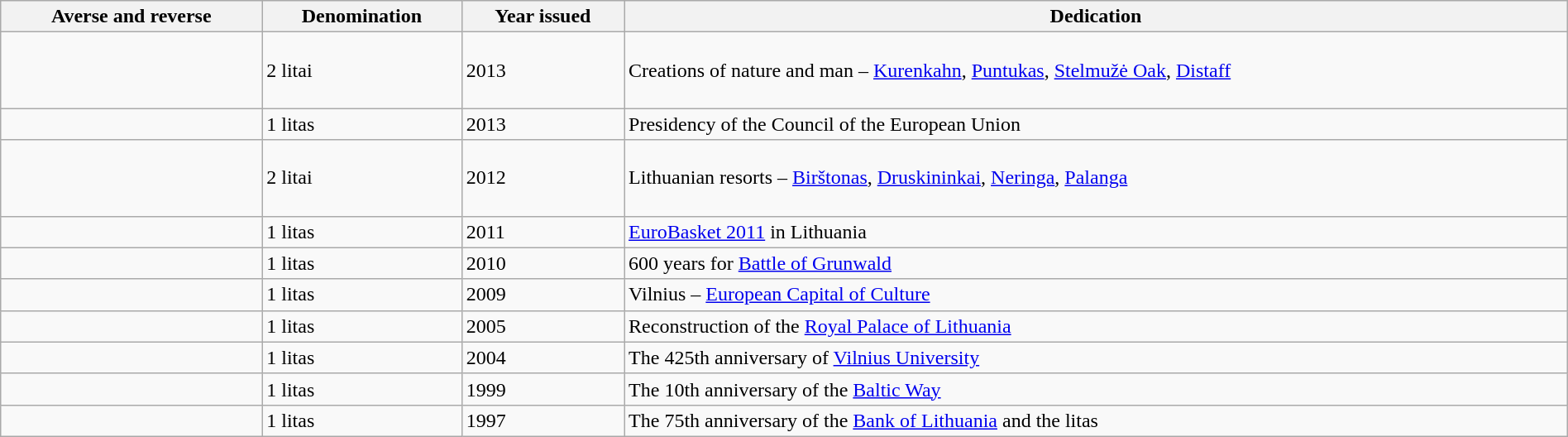<table class=wikitable width=100%>
<tr>
<th>Averse and reverse</th>
<th>Denomination</th>
<th>Year issued</th>
<th>Dedication</th>
</tr>
<tr>
<td align="center"><br><br><br></td>
<td>2 litai</td>
<td>2013</td>
<td>Creations of nature and man – <a href='#'>Kurenkahn</a>, <a href='#'>Puntukas</a>, <a href='#'>Stelmužė Oak</a>, <a href='#'>Distaff</a></td>
</tr>
<tr>
<td align="center"> </td>
<td>1 litas</td>
<td>2013</td>
<td>Presidency of the Council of the European Union</td>
</tr>
<tr>
<td align="center"><br><br><br></td>
<td>2 litai</td>
<td>2012</td>
<td>Lithuanian resorts – <a href='#'>Birštonas</a>, <a href='#'>Druskininkai</a>, <a href='#'>Neringa</a>, <a href='#'>Palanga</a></td>
</tr>
<tr>
<td align="center"> </td>
<td>1 litas</td>
<td>2011</td>
<td><a href='#'>EuroBasket 2011</a> in Lithuania</td>
</tr>
<tr>
<td align="center"> </td>
<td>1 litas</td>
<td>2010</td>
<td>600 years for <a href='#'>Battle of Grunwald</a></td>
</tr>
<tr>
<td align="center"> </td>
<td>1 litas</td>
<td>2009</td>
<td>Vilnius – <a href='#'>European Capital of Culture</a></td>
</tr>
<tr>
<td align="center"></td>
<td>1 litas</td>
<td>2005</td>
<td>Reconstruction of the <a href='#'>Royal Palace of Lithuania</a></td>
</tr>
<tr>
<td align="center"></td>
<td>1 litas</td>
<td>2004</td>
<td>The 425th anniversary of <a href='#'>Vilnius University</a></td>
</tr>
<tr>
<td align="center"></td>
<td>1 litas</td>
<td>1999</td>
<td>The 10th anniversary of the <a href='#'>Baltic Way</a></td>
</tr>
<tr>
<td align="center"></td>
<td>1 litas</td>
<td>1997</td>
<td>The 75th anniversary of the <a href='#'>Bank of Lithuania</a> and the litas</td>
</tr>
</table>
